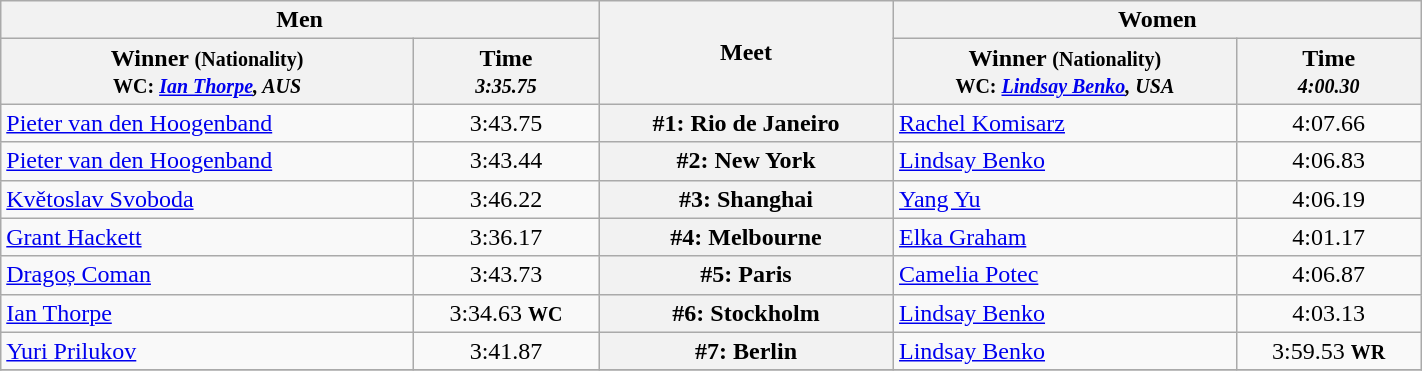<table class=wikitable width="75%">
<tr>
<th colspan="2">Men</th>
<th rowspan="2">Meet</th>
<th colspan="2">Women</th>
</tr>
<tr>
<th>Winner <small>(Nationality)<br> WC: <em><a href='#'>Ian Thorpe</a>, AUS</em></small></th>
<th>Time <br><small> <em>3:35.75</em> </small></th>
<th>Winner <small>(Nationality) <br> WC: <em><a href='#'>Lindsay Benko</a>, USA</em> </small></th>
<th>Time <small><br> <em>4:00.30</em> </small></th>
</tr>
<tr>
<td> <a href='#'>Pieter van den Hoogenband</a></td>
<td align=center>3:43.75</td>
<th>#1: Rio de Janeiro</th>
<td> <a href='#'>Rachel Komisarz</a></td>
<td align=center>4:07.66</td>
</tr>
<tr>
<td> <a href='#'>Pieter van den Hoogenband</a></td>
<td align=center>3:43.44</td>
<th>#2: New York</th>
<td> <a href='#'>Lindsay Benko</a></td>
<td align=center>4:06.83</td>
</tr>
<tr>
<td> <a href='#'>Květoslav Svoboda</a></td>
<td align=center>3:46.22</td>
<th>#3: Shanghai</th>
<td> <a href='#'>Yang Yu</a></td>
<td align=center>4:06.19</td>
</tr>
<tr>
<td> <a href='#'>Grant Hackett</a></td>
<td align=center>3:36.17</td>
<th>#4: Melbourne</th>
<td> <a href='#'>Elka Graham</a></td>
<td align=center>4:01.17</td>
</tr>
<tr>
<td> <a href='#'>Dragoș Coman</a></td>
<td align=center>3:43.73</td>
<th>#5: Paris</th>
<td> <a href='#'>Camelia Potec</a></td>
<td align=center>4:06.87</td>
</tr>
<tr>
<td> <a href='#'>Ian Thorpe</a></td>
<td align=center>3:34.63 <small><strong>WC</strong></small></td>
<th>#6: Stockholm</th>
<td> <a href='#'>Lindsay Benko</a></td>
<td align=center>4:03.13</td>
</tr>
<tr>
<td> <a href='#'>Yuri Prilukov</a></td>
<td align=center>3:41.87</td>
<th>#7: Berlin</th>
<td> <a href='#'>Lindsay Benko</a></td>
<td align=center>3:59.53 <small><strong>WR</strong></small></td>
</tr>
<tr>
</tr>
</table>
